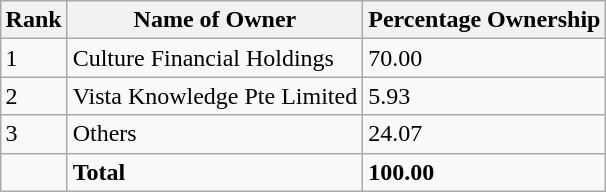<table class="wikitable sortable" style="margin-left:auto;margin-right:auto">
<tr>
<th style="width:2em;">Rank</th>
<th>Name of Owner</th>
<th>Percentage Ownership</th>
</tr>
<tr>
<td>1</td>
<td>Culture Financial Holdings</td>
<td>70.00</td>
</tr>
<tr>
<td>2</td>
<td>Vista Knowledge Pte Limited</td>
<td>5.93</td>
</tr>
<tr>
<td>3</td>
<td>Others</td>
<td>24.07</td>
</tr>
<tr>
<td></td>
<td><strong>Total</strong></td>
<td><strong>100.00</strong></td>
</tr>
</table>
